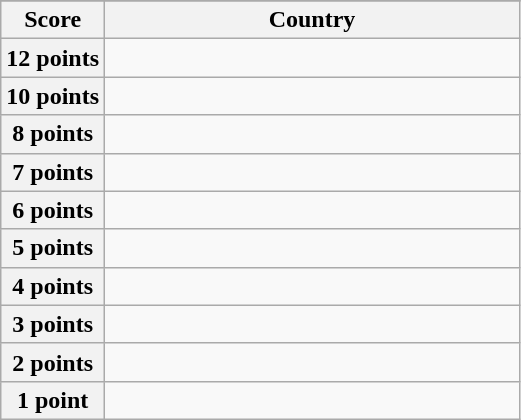<table class="wikitable">
<tr>
</tr>
<tr>
<th scope="col" width="20%">Score</th>
<th scope="col">Country</th>
</tr>
<tr>
<th scope="row">12 points</th>
<td></td>
</tr>
<tr>
<th scope="row">10 points</th>
<td></td>
</tr>
<tr>
<th scope="row">8 points</th>
<td></td>
</tr>
<tr>
<th scope="row">7 points</th>
<td></td>
</tr>
<tr>
<th scope="row">6 points</th>
<td></td>
</tr>
<tr>
<th scope="row">5 points</th>
<td></td>
</tr>
<tr>
<th scope="row">4 points</th>
<td></td>
</tr>
<tr>
<th scope="row">3 points</th>
<td></td>
</tr>
<tr>
<th scope="row">2 points</th>
<td></td>
</tr>
<tr>
<th scope="row">1 point</th>
<td></td>
</tr>
</table>
